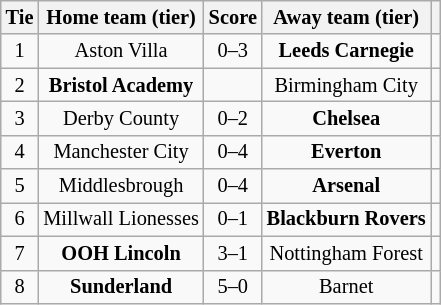<table class="wikitable" style="text-align:center; font-size:85%">
<tr>
<th>Tie</th>
<th>Home team (tier)</th>
<th>Score</th>
<th>Away team (tier)</th>
<th></th>
</tr>
<tr>
<td align="center">1</td>
<td>Aston Villa</td>
<td align="center">0–3</td>
<td><strong>Leeds Carnegie</strong></td>
<td></td>
</tr>
<tr>
<td align="center">2</td>
<td><strong>Bristol Academy</strong></td>
<td align="center"></td>
<td>Birmingham City</td>
<td></td>
</tr>
<tr>
<td align="center">3</td>
<td>Derby County</td>
<td align="center">0–2</td>
<td><strong>Chelsea</strong></td>
<td></td>
</tr>
<tr>
<td align="center">4</td>
<td>Manchester City</td>
<td align="center">0–4</td>
<td><strong>Everton</strong></td>
<td></td>
</tr>
<tr>
<td align="center">5</td>
<td>Middlesbrough</td>
<td align="center">0–4</td>
<td><strong>Arsenal</strong></td>
<td></td>
</tr>
<tr>
<td align="center">6</td>
<td>Millwall Lionesses</td>
<td align="center">0–1</td>
<td><strong>Blackburn Rovers</strong></td>
<td></td>
</tr>
<tr>
<td align="center">7</td>
<td><strong>OOH Lincoln</strong></td>
<td align="center">3–1</td>
<td>Nottingham Forest</td>
<td></td>
</tr>
<tr>
<td align="center">8</td>
<td><strong>Sunderland</strong></td>
<td align="center">5–0</td>
<td>Barnet</td>
<td></td>
</tr>
</table>
